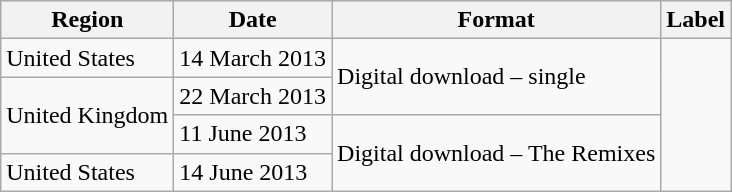<table class="wikitable">
<tr>
<th>Region</th>
<th>Date</th>
<th>Format</th>
<th>Label</th>
</tr>
<tr>
<td>United States</td>
<td>14 March 2013</td>
<td rowspan="2">Digital download – single</td>
<td rowspan="4"></td>
</tr>
<tr>
<td rowspan="2">United Kingdom</td>
<td>22 March 2013</td>
</tr>
<tr>
<td>11 June 2013</td>
<td rowspan="2">Digital download – The Remixes</td>
</tr>
<tr>
<td rowspan="1">United States</td>
<td>14 June 2013</td>
</tr>
</table>
